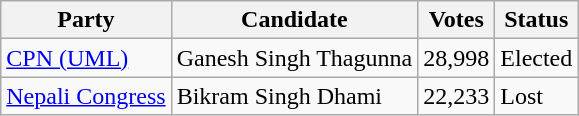<table class="wikitable">
<tr>
<th>Party</th>
<th>Candidate</th>
<th>Votes</th>
<th>Status</th>
</tr>
<tr>
<td><a href='#'>CPN (UML)</a></td>
<td>Ganesh Singh Thagunna</td>
<td>28,998</td>
<td>Elected</td>
</tr>
<tr>
<td><a href='#'>Nepali Congress</a></td>
<td>Bikram Singh Dhami</td>
<td>22,233</td>
<td>Lost</td>
</tr>
</table>
